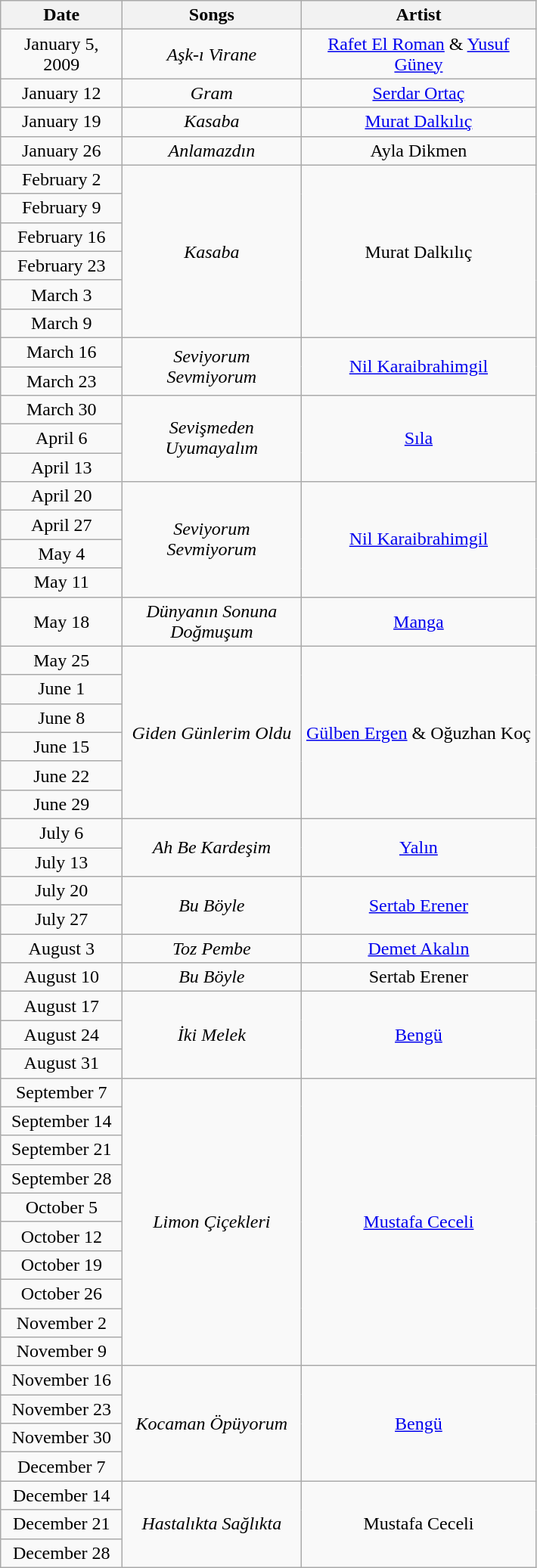<table class="wikitable" style="text-align: center">
<tr>
<th width="100">Date</th>
<th width="150">Songs</th>
<th width="200">Artist</th>
</tr>
<tr>
<td>January 5, 2009</td>
<td><em>Aşk-ı Virane</em></td>
<td><a href='#'>Rafet El Roman</a> & <a href='#'>Yusuf Güney</a></td>
</tr>
<tr>
<td>January 12</td>
<td rowspan="1"><em>Gram</em></td>
<td rowspan="1"><a href='#'>Serdar Ortaç</a></td>
</tr>
<tr>
<td>January 19</td>
<td rowspan="1"><em>Kasaba</em></td>
<td rowspan="1"><a href='#'>Murat Dalkılıç</a></td>
</tr>
<tr>
<td>January 26</td>
<td rowspan="1"><em>Anlamazdın</em></td>
<td rowspan="1">Ayla Dikmen</td>
</tr>
<tr>
<td>February 2</td>
<td rowspan="6"><em>Kasaba</em></td>
<td rowspan="6">Murat Dalkılıç</td>
</tr>
<tr>
<td>February 9</td>
</tr>
<tr>
<td>February 16</td>
</tr>
<tr>
<td>February 23</td>
</tr>
<tr>
<td>March 3</td>
</tr>
<tr>
<td>March 9</td>
</tr>
<tr>
<td>March 16</td>
<td rowspan="2"><em>Seviyorum Sevmiyorum</em></td>
<td rowspan="2"><a href='#'>Nil Karaibrahimgil</a></td>
</tr>
<tr>
<td>March 23</td>
</tr>
<tr>
<td>March 30</td>
<td rowspan="3"><em>Sevişmeden Uyumayalım</em></td>
<td rowspan="3"><a href='#'>Sıla</a></td>
</tr>
<tr>
<td>April 6</td>
</tr>
<tr>
<td>April 13</td>
</tr>
<tr>
<td>April 20</td>
<td rowspan="4"><em>Seviyorum Sevmiyorum</em></td>
<td rowspan="4"><a href='#'>Nil Karaibrahimgil</a></td>
</tr>
<tr>
<td>April 27</td>
</tr>
<tr>
<td>May 4</td>
</tr>
<tr>
<td>May 11</td>
</tr>
<tr>
<td>May 18</td>
<td rowspan="1"><em>Dünyanın Sonuna Doğmuşum</em></td>
<td rowspan="1"><a href='#'>Manga</a></td>
</tr>
<tr>
<td>May 25</td>
<td rowspan="6"><em>Giden Günlerim Oldu</em></td>
<td rowspan="6"><a href='#'>Gülben Ergen</a> & Oğuzhan Koç</td>
</tr>
<tr>
<td>June 1</td>
</tr>
<tr>
<td>June 8</td>
</tr>
<tr>
<td>June 15</td>
</tr>
<tr>
<td>June 22</td>
</tr>
<tr>
<td>June 29</td>
</tr>
<tr>
<td>July 6</td>
<td rowspan="2"><em>Ah Be Kardeşim</em></td>
<td rowspan="2"><a href='#'>Yalın</a></td>
</tr>
<tr>
<td>July 13</td>
</tr>
<tr>
<td>July 20</td>
<td rowspan="2"><em>Bu Böyle</em></td>
<td rowspan="2"><a href='#'>Sertab Erener</a></td>
</tr>
<tr>
<td>July 27</td>
</tr>
<tr>
<td>August 3</td>
<td><em>Toz Pembe</em></td>
<td><a href='#'>Demet Akalın</a></td>
</tr>
<tr>
<td>August 10</td>
<td><em>Bu Böyle</em></td>
<td>Sertab Erener</td>
</tr>
<tr>
<td>August 17</td>
<td rowspan="3"><em>İki Melek</em></td>
<td rowspan="3"><a href='#'>Bengü</a></td>
</tr>
<tr>
<td>August 24</td>
</tr>
<tr>
<td>August 31</td>
</tr>
<tr>
<td>September 7</td>
<td rowspan="10"><em>Limon Çiçekleri</em></td>
<td rowspan="10"><a href='#'>Mustafa Ceceli</a></td>
</tr>
<tr>
<td>September 14</td>
</tr>
<tr>
<td>September 21</td>
</tr>
<tr>
<td>September 28</td>
</tr>
<tr>
<td>October 5</td>
</tr>
<tr>
<td>October 12</td>
</tr>
<tr>
<td>October 19</td>
</tr>
<tr>
<td>October 26</td>
</tr>
<tr>
<td>November 2</td>
</tr>
<tr>
<td>November 9</td>
</tr>
<tr>
<td>November 16</td>
<td rowspan="4"><em>Kocaman Öpüyorum</em></td>
<td rowspan="4"><a href='#'>Bengü</a></td>
</tr>
<tr>
<td>November 23</td>
</tr>
<tr>
<td>November 30</td>
</tr>
<tr>
<td>December 7</td>
</tr>
<tr>
<td>December 14</td>
<td rowspan="3"><em>Hastalıkta Sağlıkta</em></td>
<td rowspan="3">Mustafa Ceceli</td>
</tr>
<tr>
<td>December 21</td>
</tr>
<tr>
<td>December 28</td>
</tr>
</table>
